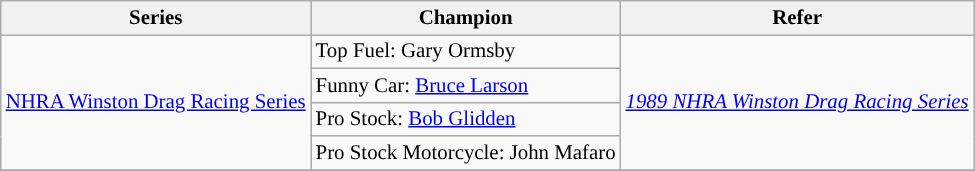<table class="wikitable" style="font-size:87%;">
<tr>
<th>Series</th>
<th>Champion</th>
<th>Refer</th>
</tr>
<tr>
<td rowspan=4><a href='#'>NHRA Winston Drag Racing Series</a></td>
<td>Top Fuel:  Gary Ormsby</td>
<td rowspan=4><em><a href='#'>1989 NHRA Winston Drag Racing Series</a></em></td>
</tr>
<tr>
<td>Funny Car:  <a href='#'>Bruce Larson</a></td>
</tr>
<tr>
<td>Pro Stock:  <a href='#'>Bob Glidden</a></td>
</tr>
<tr>
<td>Pro Stock Motorcycle:  John Mafaro</td>
</tr>
<tr>
</tr>
</table>
